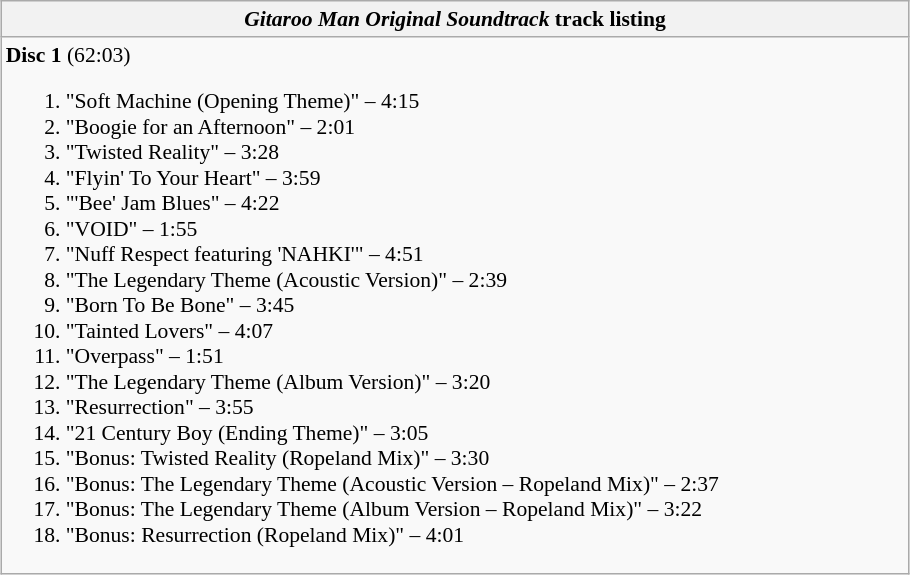<table class="wikitable collapsible collapsed" style="clear:none; font-size:90%; padding:0 auto; width:48%; margin:auto">
<tr>
<th colspan="2"><em>Gitaroo Man Original Soundtrack</em> track listing</th>
</tr>
<tr>
<td valign="top"><strong>Disc 1</strong> (62:03)<br><ol><li>"Soft Machine (Opening Theme)" – 4:15</li><li>"Boogie for an Afternoon" – 2:01</li><li>"Twisted Reality" – 3:28</li><li>"Flyin' To Your Heart" – 3:59</li><li>"'Bee' Jam Blues" – 4:22</li><li>"VOID" – 1:55</li><li>"Nuff Respect featuring 'NAHKI'" – 4:51</li><li>"The Legendary Theme (Acoustic Version)" – 2:39</li><li>"Born To Be Bone" – 3:45</li><li>"Tainted Lovers" – 4:07</li><li>"Overpass" – 1:51</li><li>"The Legendary Theme (Album Version)" – 3:20</li><li>"Resurrection" – 3:55</li><li>"21 Century Boy (Ending Theme)" – 3:05</li><li>"Bonus: Twisted Reality (Ropeland Mix)" – 3:30</li><li>"Bonus: The Legendary Theme (Acoustic Version – Ropeland Mix)" – 2:37</li><li>"Bonus: The Legendary Theme (Album Version – Ropeland Mix)" – 3:22</li><li>"Bonus: Resurrection (Ropeland Mix)" – 4:01</li></ol></td>
</tr>
</table>
